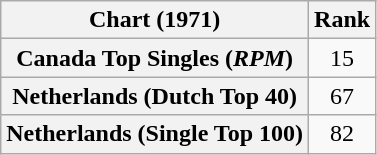<table class="wikitable sortable plainrowheaders" style="text-align:center">
<tr>
<th>Chart (1971)</th>
<th>Rank</th>
</tr>
<tr>
<th scope="row">Canada Top Singles (<em>RPM</em>)</th>
<td>15</td>
</tr>
<tr>
<th scope="row">Netherlands (Dutch Top 40)</th>
<td>67</td>
</tr>
<tr>
<th scope="row">Netherlands (Single Top 100)</th>
<td>82</td>
</tr>
</table>
